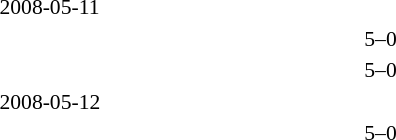<table style="font-size:90%">
<tr>
<th width=200></th>
<th width=100></th>
<th width=200></th>
</tr>
<tr>
<td colspan=3>2008-05-11</td>
</tr>
<tr>
<td align=right></td>
<td align=center>5–0</td>
<td></td>
</tr>
<tr>
<td align=right></td>
<td align=center>5–0</td>
<td></td>
</tr>
<tr>
<td colspan=3>2008-05-12</td>
</tr>
<tr>
<td align=right></td>
<td align=center>5–0</td>
<td></td>
</tr>
</table>
